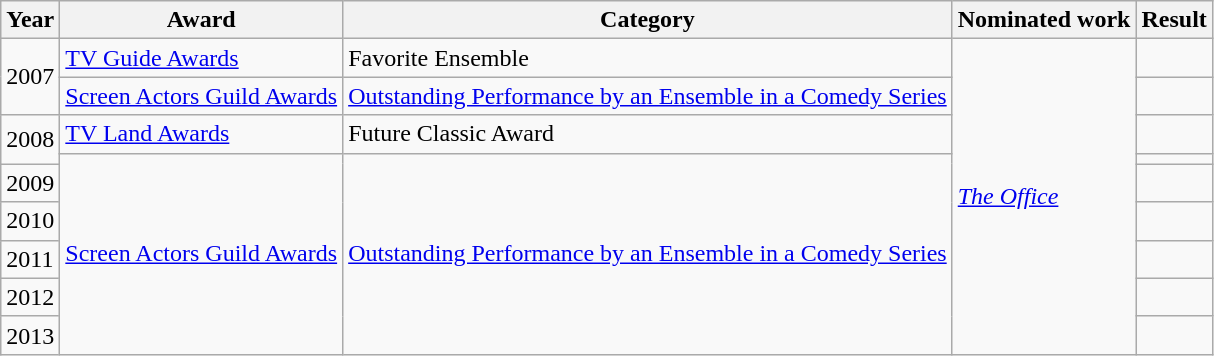<table class="wikitable">
<tr>
<th>Year</th>
<th>Award</th>
<th>Category</th>
<th>Nominated work</th>
<th>Result</th>
</tr>
<tr>
<td rowspan="2">2007</td>
<td><a href='#'>TV Guide Awards</a></td>
<td>Favorite Ensemble</td>
<td rowspan="9"><em><a href='#'>The Office</a></em></td>
<td></td>
</tr>
<tr>
<td><a href='#'>Screen Actors Guild Awards</a></td>
<td><a href='#'>Outstanding Performance by an Ensemble in a Comedy Series</a></td>
<td></td>
</tr>
<tr>
<td rowspan="2">2008</td>
<td><a href='#'>TV Land Awards</a></td>
<td>Future Classic Award</td>
<td></td>
</tr>
<tr>
<td rowspan="6"><a href='#'>Screen Actors Guild Awards</a></td>
<td rowspan="6"><a href='#'>Outstanding Performance by an Ensemble in a Comedy Series</a></td>
<td></td>
</tr>
<tr>
<td>2009</td>
<td></td>
</tr>
<tr>
<td>2010</td>
<td></td>
</tr>
<tr>
<td>2011</td>
<td></td>
</tr>
<tr>
<td>2012</td>
<td></td>
</tr>
<tr>
<td>2013</td>
<td></td>
</tr>
</table>
